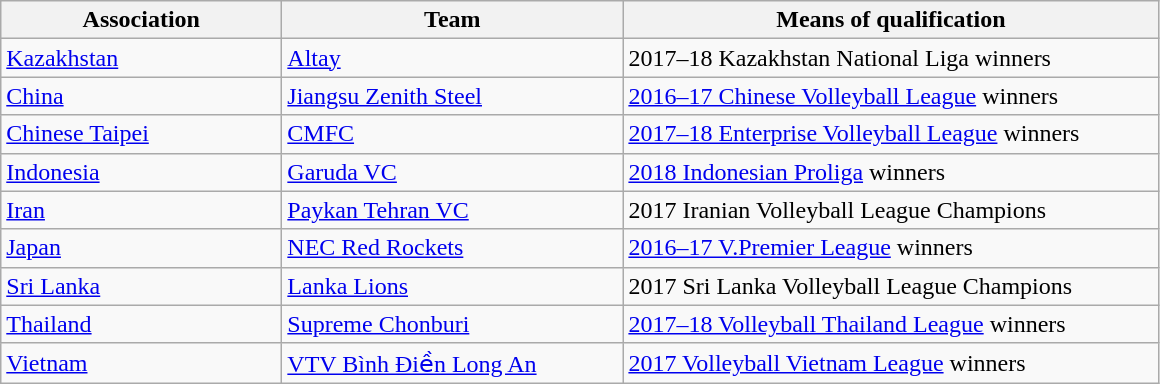<table class="wikitable">
<tr>
<th width=180>Association</th>
<th width=220>Team</th>
<th width=350>Means of qualification</th>
</tr>
<tr>
<td> <a href='#'>Kazakhstan</a></td>
<td><a href='#'>Altay</a></td>
<td>2017–18 Kazakhstan National Liga winners</td>
</tr>
<tr>
<td> <a href='#'>China</a></td>
<td><a href='#'>Jiangsu Zenith Steel</a></td>
<td><a href='#'>2016–17 Chinese Volleyball League</a> winners</td>
</tr>
<tr>
<td> <a href='#'>Chinese Taipei</a></td>
<td><a href='#'>CMFC</a></td>
<td><a href='#'>2017–18 Enterprise Volleyball League</a> winners</td>
</tr>
<tr>
<td> <a href='#'>Indonesia</a></td>
<td><a href='#'>Garuda VC</a></td>
<td><a href='#'>2018 Indonesian Proliga</a> winners</td>
</tr>
<tr>
<td> <a href='#'>Iran</a></td>
<td><a href='#'>Paykan Tehran VC</a></td>
<td>2017 Iranian Volleyball League Champions</td>
</tr>
<tr>
<td> <a href='#'>Japan</a></td>
<td><a href='#'>NEC Red Rockets</a></td>
<td><a href='#'>2016–17 V.Premier League</a> winners</td>
</tr>
<tr>
<td> <a href='#'>Sri Lanka</a></td>
<td><a href='#'>Lanka Lions</a></td>
<td>2017 Sri Lanka Volleyball League Champions</td>
</tr>
<tr>
<td> <a href='#'>Thailand</a></td>
<td><a href='#'>Supreme Chonburi</a></td>
<td><a href='#'>2017–18 Volleyball Thailand League</a> winners</td>
</tr>
<tr>
<td> <a href='#'>Vietnam</a></td>
<td><a href='#'>VTV Bình Điền Long An</a></td>
<td><a href='#'>2017 Volleyball Vietnam League</a> winners</td>
</tr>
</table>
